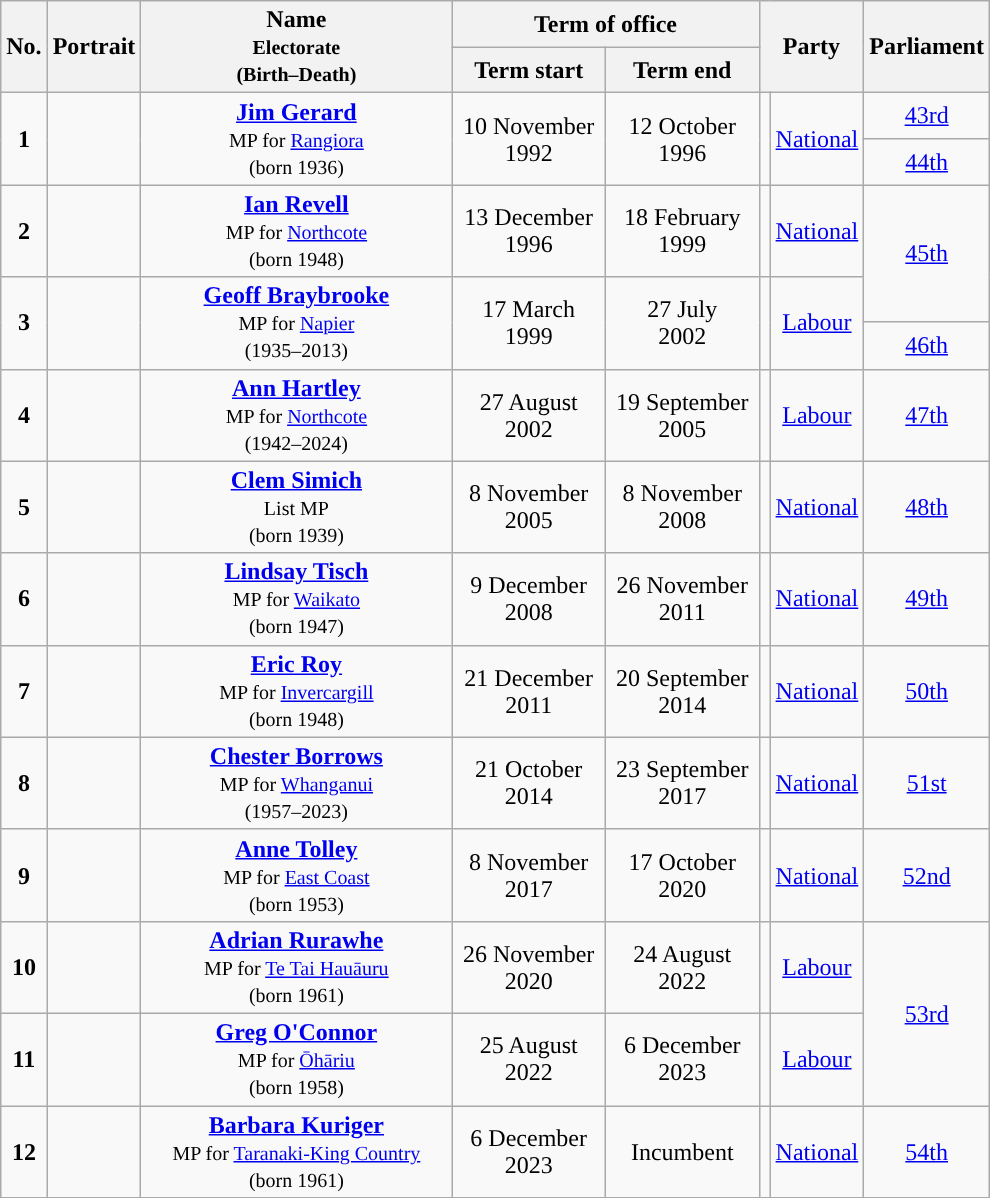<table class="wikitable" style="text-align:center">
<tr>
<th rowspan="2">No.</th>
<th rowspan="2" scope="col">Portrait</th>
<th rowspan="2" scope="col" width="200px">Name<br><small>Electorate<br>(Birth–Death)</small></th>
<th colspan="2" scope="col" width="100px">Term of office</th>
<th colspan="2" rowspan="2">Party</th>
<th rowspan="2">Parliament</th>
</tr>
<tr>
<th width="95px">Term start</th>
<th width="95px">Term end</th>
</tr>
<tr>
<td rowspan="2"><strong>1</strong></td>
<td rowspan="2"></td>
<td rowspan="2"><strong><a href='#'>Jim Gerard</a></strong><br><small>MP for <a href='#'>Rangiora</a></small><br><small>(born 1936)</small></td>
<td rowspan="2">10 November<br>1992</td>
<td rowspan="2">12 October<br>1996</td>
<td rowspan="2" style="background:"></td>
<td rowspan="2"><a href='#'>National</a></td>
<td><a href='#'>43rd</a></td>
</tr>
<tr>
<td><a href='#'>44th</a></td>
</tr>
<tr>
<td><strong>2</strong></td>
<td></td>
<td><strong><a href='#'>Ian Revell</a></strong><br><small>MP for <a href='#'>Northcote</a></small><br><small>(born 1948)</small></td>
<td>13 December<br>1996</td>
<td>18 February<br>1999</td>
<td style="background:"></td>
<td><a href='#'>National</a></td>
<td rowspan="2"><a href='#'>45th</a><wbr></td>
</tr>
<tr style="height:30px">
<td rowspan="2"><strong>3</strong></td>
<td rowspan="2"></td>
<td rowspan="2"><strong><a href='#'>Geoff Braybrooke</a></strong><br><small>MP for <a href='#'>Napier</a></small><br><small>(1935–2013)</small></td>
<td rowspan="2">17 March<br>1999</td>
<td rowspan="2">27 July<br>2002</td>
<td rowspan="2" style="background:"></td>
<td rowspan="2"><a href='#'>Labour</a></td>
</tr>
<tr>
<td><a href='#'>46th</a></td>
</tr>
<tr>
<td><strong>4</strong></td>
<td></td>
<td><strong><a href='#'>Ann Hartley</a></strong><br><small>MP for <a href='#'>Northcote</a></small><br><small>(1942–2024)</small></td>
<td>27 August<br>2002</td>
<td>19 September<br>2005</td>
<td style="background:"></td>
<td><a href='#'>Labour</a></td>
<td><a href='#'>47th</a><wbr></td>
</tr>
<tr>
<td><strong>5</strong></td>
<td></td>
<td><strong><a href='#'>Clem Simich</a></strong><br><small>List MP</small><br><small>(born 1939)</small></td>
<td>8 November<br>2005</td>
<td>8 November<br>2008</td>
<td style="background:"></td>
<td><a href='#'>National</a></td>
<td><a href='#'>48th</a></td>
</tr>
<tr>
<td><strong>6</strong></td>
<td></td>
<td><strong><a href='#'>Lindsay Tisch</a></strong><br><small>MP for <a href='#'>Waikato</a></small><br><small>(born 1947)</small></td>
<td>9 December<br>2008</td>
<td>26 November<br>2011</td>
<td style="background:"></td>
<td><a href='#'>National</a></td>
<td><a href='#'>49th</a></td>
</tr>
<tr>
<td><strong>7</strong></td>
<td></td>
<td><a href='#'><strong>Eric Roy</strong></a><br><small>MP for <a href='#'>Invercargill</a></small><br><small>(born 1948)</small></td>
<td>21 December<br>2011</td>
<td>20 September<br>2014</td>
<td style="background:"></td>
<td><a href='#'>National</a></td>
<td><a href='#'>50th</a></td>
</tr>
<tr>
<td><strong>8</strong></td>
<td></td>
<td><strong><a href='#'>Chester Borrows</a></strong><br><small>MP for <a href='#'>Whanganui</a></small><br><small>(1957–2023)</small></td>
<td>21 October<br>2014</td>
<td>23 September<br>2017</td>
<td style="background:"></td>
<td><a href='#'>National</a></td>
<td><a href='#'>51st</a></td>
</tr>
<tr>
<td><strong>9</strong></td>
<td></td>
<td><strong><a href='#'>Anne Tolley</a></strong><br><small>MP for <a href='#'>East Coast</a></small><br><small>(born 1953)</small></td>
<td>8 November<br>2017</td>
<td>17 October<br>2020</td>
<td style="background:"></td>
<td><a href='#'>National</a></td>
<td><a href='#'>52nd</a></td>
</tr>
<tr>
<td><strong>10</strong></td>
<td></td>
<td><strong><a href='#'>Adrian Rurawhe</a></strong><small><br>MP for <a href='#'>Te Tai Hauāuru</a></small><br><small>(born 1961)</small></td>
<td>26 November<br>2020</td>
<td>24 August<br>2022</td>
<td style="background:"></td>
<td><a href='#'>Labour</a></td>
<td rowspan="2"><a href='#'>53rd</a></td>
</tr>
<tr>
<td><strong>11</strong></td>
<td></td>
<td><a href='#'><strong>Greg O'Connor</strong></a><small><br>MP for <a href='#'>Ōhāriu</a></small><br><small>(born 1958)</small></td>
<td>25 August<br>2022</td>
<td>6 December<br>2023</td>
<td style="background:"></td>
<td><a href='#'>Labour</a></td>
</tr>
<tr>
<td><strong>12</strong></td>
<td></td>
<td><strong><a href='#'>Barbara Kuriger</a></strong><small><br>MP for <a href='#'>Taranaki-King Country</a></small><br><small>(born 1961)</small></td>
<td>6 December<br>2023</td>
<td>Incumbent</td>
<td style="background:"></td>
<td><a href='#'>National</a></td>
<td><a href='#'>54th</a></td>
</tr>
</table>
